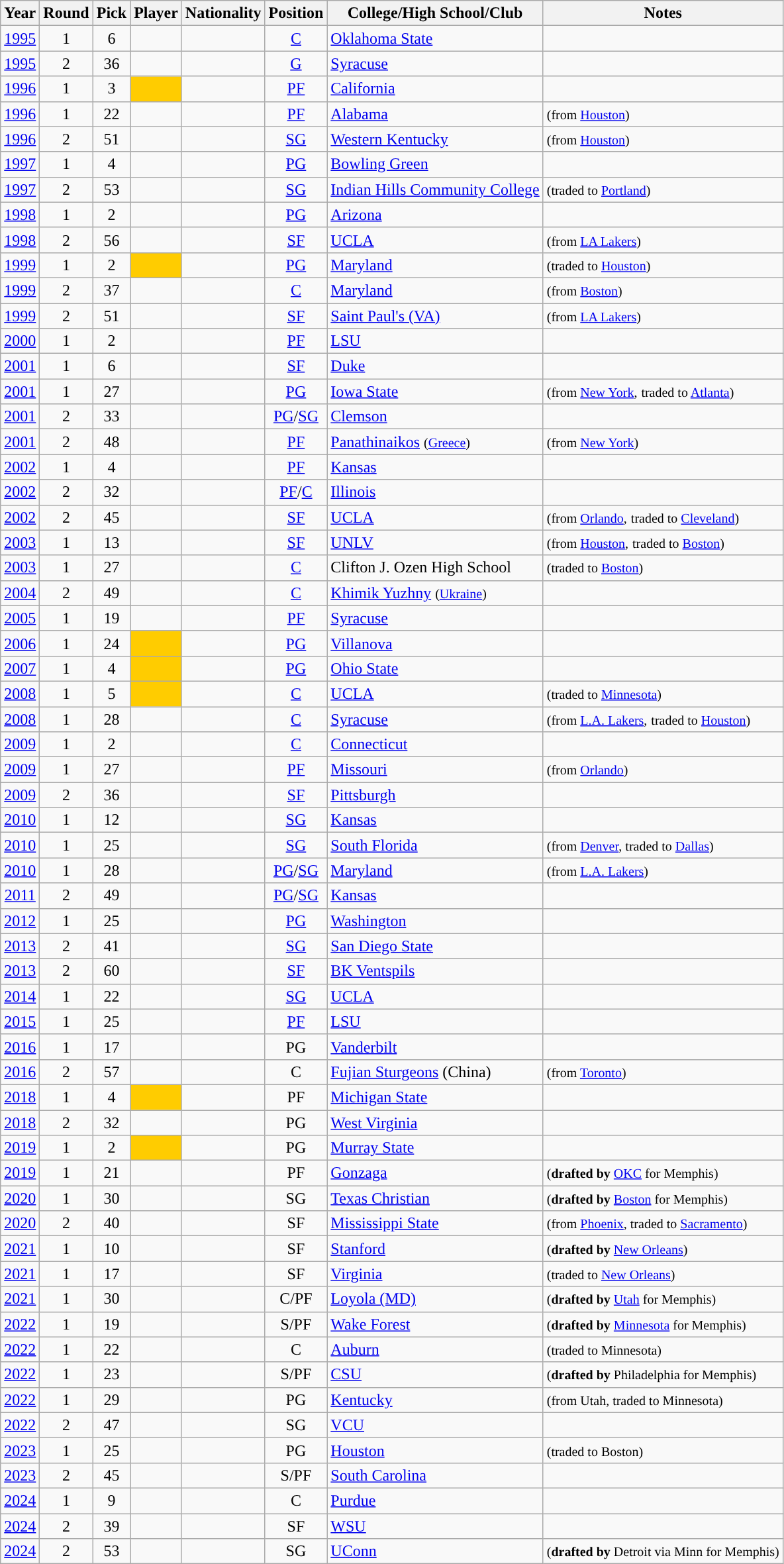<table class="wikitable sortable">
<tr>
<th>Year</th>
<th>Round</th>
<th>Pick</th>
<th>Player</th>
<th>Nationality</th>
<th>Position</th>
<th>College/High School/Club</th>
<th>Notes</th>
</tr>
<tr>
<td align=center><a href='#'>1995</a></td>
<td align=center>1</td>
<td align=center>6</td>
<td></td>
<td></td>
<td align=center><a href='#'>C</a></td>
<td><a href='#'>Oklahoma State</a></td>
<td></td>
</tr>
<tr>
<td align=center><a href='#'>1995</a></td>
<td align=center>2</td>
<td align=center>36</td>
<td></td>
<td></td>
<td align=center><a href='#'>G</a></td>
<td><a href='#'>Syracuse</a></td>
<td></td>
</tr>
<tr>
<td align=center><a href='#'>1996</a></td>
<td align=center>1</td>
<td align=center>3</td>
<td bgcolor="FFCC00"></td>
<td></td>
<td align=center><a href='#'>PF</a></td>
<td><a href='#'>California</a></td>
<td></td>
</tr>
<tr>
<td align=center><a href='#'>1996</a></td>
<td align=center>1</td>
<td align=center>22</td>
<td></td>
<td></td>
<td align=center><a href='#'>PF</a></td>
<td><a href='#'>Alabama</a></td>
<td><small>(from <a href='#'>Houston</a>)</small></td>
</tr>
<tr>
<td align=center><a href='#'>1996</a></td>
<td align=center>2</td>
<td align=center>51</td>
<td></td>
<td></td>
<td align=center><a href='#'>SG</a></td>
<td><a href='#'>Western Kentucky</a></td>
<td><small>(from <a href='#'>Houston</a>)</small></td>
</tr>
<tr>
<td align=center><a href='#'>1997</a></td>
<td align=center>1</td>
<td align=center>4</td>
<td></td>
<td></td>
<td align=center><a href='#'>PG</a></td>
<td><a href='#'>Bowling Green</a></td>
<td></td>
</tr>
<tr>
<td align=center><a href='#'>1997</a></td>
<td align=center>2</td>
<td align=center>53</td>
<td></td>
<td></td>
<td align=center><a href='#'>SG</a></td>
<td><a href='#'>Indian Hills Community College</a></td>
<td><small>(traded to <a href='#'>Portland</a>)</small></td>
</tr>
<tr>
<td align=center><a href='#'>1998</a></td>
<td align=center>1</td>
<td align=center>2</td>
<td></td>
<td></td>
<td align=center><a href='#'>PG</a></td>
<td><a href='#'>Arizona</a></td>
<td></td>
</tr>
<tr>
<td align=center><a href='#'>1998</a></td>
<td align=center>2</td>
<td align=center>56</td>
<td></td>
<td></td>
<td align=center><a href='#'>SF</a></td>
<td><a href='#'>UCLA</a></td>
<td><small>(from <a href='#'>LA Lakers</a>)</small></td>
</tr>
<tr>
<td align=center><a href='#'>1999</a></td>
<td align=center>1</td>
<td align=center>2</td>
<td bgcolor="FFCC00"></td>
<td></td>
<td align=center><a href='#'>PG</a></td>
<td><a href='#'>Maryland</a></td>
<td><small>(traded to <a href='#'>Houston</a>)</small></td>
</tr>
<tr>
<td align=center><a href='#'>1999</a></td>
<td align=center>2</td>
<td align=center>37</td>
<td></td>
<td></td>
<td align=center><a href='#'>C</a></td>
<td><a href='#'>Maryland</a></td>
<td><small>(from <a href='#'>Boston</a>)</small></td>
</tr>
<tr>
<td align=center><a href='#'>1999</a></td>
<td align=center>2</td>
<td align=center>51</td>
<td></td>
<td></td>
<td align=center><a href='#'>SF</a></td>
<td><a href='#'>Saint Paul's (VA)</a></td>
<td><small>(from <a href='#'>LA Lakers</a>)</small></td>
</tr>
<tr>
<td align=center><a href='#'>2000</a></td>
<td align=center>1</td>
<td align=center>2</td>
<td></td>
<td></td>
<td align=center><a href='#'>PF</a></td>
<td><a href='#'>LSU</a></td>
<td></td>
</tr>
<tr>
<td align=center><a href='#'>2001</a></td>
<td align=center>1</td>
<td align=center>6</td>
<td></td>
<td></td>
<td align=center><a href='#'>SF</a></td>
<td><a href='#'>Duke</a></td>
<td></td>
</tr>
<tr>
<td align=center><a href='#'>2001</a></td>
<td align=center>1</td>
<td align=center>27</td>
<td></td>
<td></td>
<td align=center><a href='#'>PG</a></td>
<td><a href='#'>Iowa State</a></td>
<td><small>(from <a href='#'>New York</a>,</small> <small>traded to <a href='#'>Atlanta</a>)</small></td>
</tr>
<tr>
<td align=center><a href='#'>2001</a></td>
<td align=center>2</td>
<td align=center>33</td>
<td></td>
<td></td>
<td align=center><a href='#'>PG</a>/<a href='#'>SG</a></td>
<td><a href='#'>Clemson</a></td>
<td></td>
</tr>
<tr>
<td align=center><a href='#'>2001</a></td>
<td align=center>2</td>
<td align=center>48</td>
<td></td>
<td></td>
<td align=center><a href='#'>PF</a></td>
<td><a href='#'>Panathinaikos</a> <small>(<a href='#'>Greece</a>)</small></td>
<td><small>(from <a href='#'>New York</a>)</small></td>
</tr>
<tr>
<td align=center><a href='#'>2002</a></td>
<td align=center>1</td>
<td align=center>4</td>
<td></td>
<td></td>
<td align=center><a href='#'>PF</a></td>
<td><a href='#'>Kansas</a></td>
<td></td>
</tr>
<tr>
<td align=center><a href='#'>2002</a></td>
<td align=center>2</td>
<td align=center>32</td>
<td></td>
<td></td>
<td align=center><a href='#'>PF</a>/<a href='#'>C</a></td>
<td><a href='#'>Illinois</a></td>
<td></td>
</tr>
<tr>
<td align=center><a href='#'>2002</a></td>
<td align=center>2</td>
<td align=center>45</td>
<td></td>
<td></td>
<td align=center><a href='#'>SF</a></td>
<td><a href='#'>UCLA</a></td>
<td><small>(from <a href='#'>Orlando</a>,</small> <small>traded to <a href='#'>Cleveland</a>)</small></td>
</tr>
<tr>
<td align=center><a href='#'>2003</a></td>
<td align=center>1</td>
<td align=center>13</td>
<td></td>
<td></td>
<td align=center><a href='#'>SF</a></td>
<td><a href='#'>UNLV</a></td>
<td><small>(from <a href='#'>Houston</a>,</small> <small>traded to <a href='#'>Boston</a>)</small></td>
</tr>
<tr>
<td align=center><a href='#'>2003</a></td>
<td align=center>1</td>
<td align=center>27</td>
<td></td>
<td></td>
<td align=center><a href='#'>C</a></td>
<td>Clifton J. Ozen High School</td>
<td><small>(traded to <a href='#'>Boston</a>)</small></td>
</tr>
<tr>
<td align=center><a href='#'>2004</a></td>
<td align=center>2</td>
<td align=center>49</td>
<td></td>
<td></td>
<td align=center><a href='#'>C</a></td>
<td><a href='#'>Khimik Yuzhny</a> <small>(<a href='#'>Ukraine</a>)</small></td>
<td></td>
</tr>
<tr>
<td align=center><a href='#'>2005</a></td>
<td align=center>1</td>
<td align=center>19</td>
<td></td>
<td></td>
<td align=center><a href='#'>PF</a></td>
<td><a href='#'>Syracuse</a></td>
<td></td>
</tr>
<tr>
<td align=center><a href='#'>2006</a></td>
<td align=center>1</td>
<td align=center>24</td>
<td bgcolor="FFCC00"></td>
<td></td>
<td align=center><a href='#'>PG</a></td>
<td><a href='#'>Villanova</a></td>
<td></td>
</tr>
<tr>
<td align=center><a href='#'>2007</a></td>
<td align=center>1</td>
<td align=center>4</td>
<td bgcolor="FFCC00"></td>
<td></td>
<td align=center><a href='#'>PG</a></td>
<td><a href='#'>Ohio State</a></td>
<td></td>
</tr>
<tr>
<td align=center><a href='#'>2008</a></td>
<td align=center>1</td>
<td align=center>5</td>
<td bgcolor="FFCC00"></td>
<td></td>
<td align=center><a href='#'>C</a></td>
<td><a href='#'>UCLA</a></td>
<td><small>(traded to <a href='#'>Minnesota</a>)</small></td>
</tr>
<tr>
<td align=center><a href='#'>2008</a></td>
<td align=center>1</td>
<td align=center>28</td>
<td></td>
<td></td>
<td align=center><a href='#'>C</a></td>
<td><a href='#'>Syracuse</a></td>
<td><small>(from <a href='#'>L.A. Lakers</a>,</small> <small>traded to <a href='#'>Houston</a>)</small></td>
</tr>
<tr>
<td align=center><a href='#'>2009</a></td>
<td align=center>1</td>
<td align=center>2</td>
<td></td>
<td></td>
<td align=center><a href='#'>C</a></td>
<td><a href='#'>Connecticut</a></td>
<td></td>
</tr>
<tr>
<td align=center><a href='#'>2009</a></td>
<td align=center>1</td>
<td align=center>27</td>
<td></td>
<td></td>
<td align=center><a href='#'>PF</a></td>
<td><a href='#'>Missouri</a></td>
<td><small>(from <a href='#'>Orlando</a>)</small></td>
</tr>
<tr>
<td align=center><a href='#'>2009</a></td>
<td align=center>2</td>
<td align=center>36</td>
<td></td>
<td></td>
<td align=center><a href='#'>SF</a></td>
<td><a href='#'>Pittsburgh</a></td>
<td></td>
</tr>
<tr>
<td align=center><a href='#'>2010</a></td>
<td align=center>1</td>
<td align=center>12</td>
<td></td>
<td></td>
<td align=center><a href='#'>SG</a></td>
<td><a href='#'>Kansas</a></td>
<td></td>
</tr>
<tr>
<td align=center><a href='#'>2010</a></td>
<td align=center>1</td>
<td align=center>25</td>
<td></td>
<td></td>
<td align=center><a href='#'>SG</a></td>
<td><a href='#'>South Florida</a></td>
<td><small>(from <a href='#'>Denver</a>, traded to <a href='#'>Dallas</a>)</small></td>
</tr>
<tr>
<td align=center><a href='#'>2010</a></td>
<td align=center>1</td>
<td align=center>28</td>
<td></td>
<td></td>
<td align=center><a href='#'>PG</a>/<a href='#'>SG</a></td>
<td><a href='#'>Maryland</a></td>
<td><small>(from <a href='#'>L.A. Lakers</a>)</small></td>
</tr>
<tr>
<td align=center><a href='#'>2011</a></td>
<td align=center>2</td>
<td align=center>49</td>
<td></td>
<td></td>
<td align=center><a href='#'>PG</a>/<a href='#'>SG</a></td>
<td><a href='#'>Kansas</a></td>
<td></td>
</tr>
<tr>
<td align=center><a href='#'>2012</a></td>
<td align=center>1</td>
<td align=center>25</td>
<td></td>
<td></td>
<td align=center><a href='#'>PG</a></td>
<td><a href='#'>Washington</a></td>
<td></td>
</tr>
<tr>
<td align=center><a href='#'>2013</a></td>
<td align=center>2</td>
<td align=center>41</td>
<td></td>
<td></td>
<td align=center><a href='#'>SG</a></td>
<td><a href='#'>San Diego State</a></td>
<td></td>
</tr>
<tr>
<td align=center><a href='#'>2013</a></td>
<td align=center>2</td>
<td align=center>60</td>
<td></td>
<td></td>
<td align=center><a href='#'>SF</a></td>
<td><a href='#'>BK Ventspils</a></td>
<td></td>
</tr>
<tr>
<td align=center><a href='#'>2014</a></td>
<td align=center>1</td>
<td align=center>22</td>
<td></td>
<td></td>
<td align=center><a href='#'>SG</a></td>
<td><a href='#'>UCLA</a></td>
<td></td>
</tr>
<tr>
<td align=center><a href='#'>2015</a></td>
<td align=center>1</td>
<td align=center>25</td>
<td></td>
<td></td>
<td align=center><a href='#'>PF</a></td>
<td><a href='#'>LSU</a></td>
<td></td>
</tr>
<tr>
<td align=center><a href='#'>2016</a></td>
<td align=center>1</td>
<td align=center>17</td>
<td></td>
<td></td>
<td align=center>PG</td>
<td><a href='#'>Vanderbilt</a></td>
<td></td>
</tr>
<tr>
<td align=center><a href='#'>2016</a></td>
<td align=center>2</td>
<td align=center>57</td>
<td></td>
<td></td>
<td align=center>C</td>
<td><a href='#'>Fujian Sturgeons</a> (China)</td>
<td><small>(from <a href='#'>Toronto</a>)</small></td>
</tr>
<tr>
<td align=center><a href='#'>2018</a></td>
<td align=center>1</td>
<td align=center>4</td>
<td bgcolor="FFCC00"></td>
<td></td>
<td align=center>PF</td>
<td><a href='#'>Michigan State</a></td>
<td></td>
</tr>
<tr>
<td align=center><a href='#'>2018</a></td>
<td align=center>2</td>
<td align=center>32</td>
<td></td>
<td></td>
<td align=center>PG</td>
<td><a href='#'>West Virginia</a></td>
<td></td>
</tr>
<tr>
<td align=center><a href='#'>2019</a></td>
<td align=center>1</td>
<td align=center>2</td>
<td bgcolor="FFCC00"></td>
<td></td>
<td align=center>PG</td>
<td><a href='#'>Murray State</a></td>
<td></td>
</tr>
<tr>
<td align=center><a href='#'>2019</a></td>
<td align=center>1</td>
<td align=center>21</td>
<td></td>
<td></td>
<td align=center>PF</td>
<td><a href='#'>Gonzaga</a></td>
<td><small>(<strong>drafted by</strong> <a href='#'>OKC</a> for Memphis)</small></td>
</tr>
<tr>
<td align=center><a href='#'>2020</a></td>
<td align=center>1</td>
<td align=center>30</td>
<td></td>
<td></td>
<td align=center>SG</td>
<td><a href='#'>Texas Christian</a></td>
<td><small>(<strong>drafted by</strong> <a href='#'>Boston</a> for Memphis)</small></td>
</tr>
<tr>
<td align=center><a href='#'>2020</a></td>
<td align=center>2</td>
<td align=center>40</td>
<td><em></em></td>
<td></td>
<td align=center>SF</td>
<td><a href='#'>Mississippi State</a></td>
<td><small>(from <a href='#'>Phoenix</a>, traded to <a href='#'>Sacramento</a>)</small></td>
</tr>
<tr>
<td align=center><a href='#'>2021</a></td>
<td align=center>1</td>
<td align=center>10</td>
<td></td>
<td></td>
<td align=center>SF</td>
<td><a href='#'>Stanford</a></td>
<td><small>(<strong>drafted by</strong> <a href='#'>New Orleans</a>)</small></td>
</tr>
<tr>
<td align=center><a href='#'>2021</a></td>
<td align=center>1</td>
<td align=center>17</td>
<td><em></em></td>
<td></td>
<td align=center>SF</td>
<td><a href='#'>Virginia</a></td>
<td><small>(traded to <a href='#'>New Orleans</a>)</small></td>
</tr>
<tr>
<td align=center><a href='#'>2021</a></td>
<td align=center>1</td>
<td align=center>30</td>
<td></td>
<td></td>
<td align=center>C/PF</td>
<td><a href='#'>Loyola (MD)</a></td>
<td><small>(<strong>drafted by</strong> <a href='#'>Utah</a> for Memphis)</small></td>
</tr>
<tr>
<td align=center><a href='#'>2022</a></td>
<td align=center>1</td>
<td align=center>19</td>
<td></td>
<td></td>
<td align=center>S/PF</td>
<td><a href='#'>Wake Forest</a></td>
<td><small>(<strong>drafted by</strong> <a href='#'>Minnesota</a> for Memphis)</small></td>
</tr>
<tr>
<td align=center><a href='#'>2022</a></td>
<td align=center>1</td>
<td align=center>22</td>
<td><em></em></td>
<td></td>
<td align=center>C</td>
<td><a href='#'>Auburn</a></td>
<td><small>(traded to Minnesota)</small></td>
</tr>
<tr>
<td align=center><a href='#'>2022</a></td>
<td align=center>1</td>
<td align=center>23</td>
<td></td>
<td></td>
<td align=center>S/PF</td>
<td><a href='#'>CSU</a></td>
<td><small>(<strong>drafted by</strong> Philadelphia for Memphis)</small></td>
</tr>
<tr>
<td align=center><a href='#'>2022</a></td>
<td align=center>1</td>
<td align=center>29</td>
<td><em></em></td>
<td></td>
<td align=center>PG</td>
<td><a href='#'>Kentucky</a></td>
<td><small>(from Utah, traded to Minnesota)</small></td>
</tr>
<tr>
<td align=center><a href='#'>2022</a></td>
<td align=center>2</td>
<td align=center>47</td>
<td></td>
<td></td>
<td align=center>SG</td>
<td><a href='#'>VCU</a></td>
</tr>
<tr>
<td align=center><a href='#'>2023</a></td>
<td align=center>1</td>
<td align=center>25</td>
<td><em></em></td>
<td></td>
<td align=center>PG</td>
<td><a href='#'>Houston</a></td>
<td><small>(traded to Boston)</small></td>
</tr>
<tr>
<td align=center><a href='#'>2023</a></td>
<td align=center>2</td>
<td align=center>45</td>
<td></td>
<td></td>
<td align=center>S/PF</td>
<td><a href='#'>South Carolina</a></td>
<td></td>
</tr>
<tr>
<td align=center><a href='#'>2024</a></td>
<td align=center>1</td>
<td align=center>9</td>
<td></td>
<td></td>
<td align=center>C</td>
<td><a href='#'>Purdue</a></td>
<td></td>
</tr>
<tr>
<td align=center><a href='#'>2024</a></td>
<td align=center>2</td>
<td align=center>39</td>
<td></td>
<td></td>
<td align=center>SF</td>
<td><a href='#'>WSU</a></td>
<td></td>
</tr>
<tr>
<td align=center><a href='#'>2024</a></td>
<td align=center>2</td>
<td align=center>53</td>
<td></td>
<td></td>
<td align=center>SG</td>
<td><a href='#'>UConn</a></td>
<td><small>(<strong>drafted by</strong> Detroit via Minn for Memphis)</small></td>
</tr>
</table>
